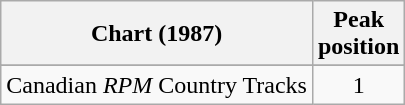<table class="wikitable sortable">
<tr>
<th align="left">Chart (1987)</th>
<th align="center">Peak<br>position</th>
</tr>
<tr>
</tr>
<tr>
<td align="left">Canadian <em>RPM</em> Country Tracks</td>
<td align="center">1</td>
</tr>
</table>
